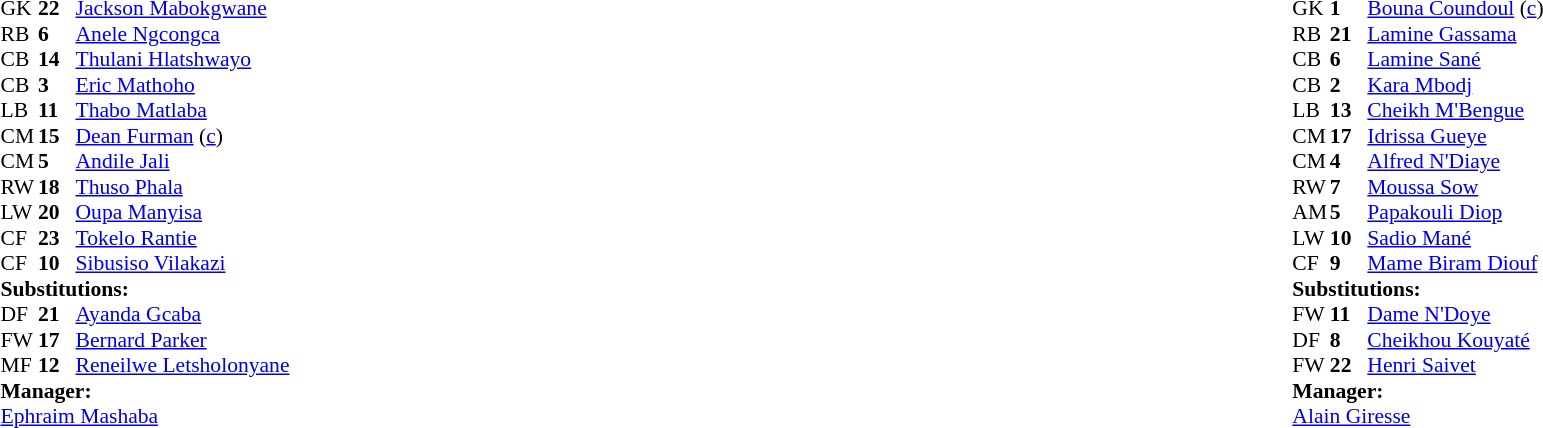<table width="100%">
<tr>
<td valign="top" width="40%"><br><table style="font-size:90%;" cellspacing="0" cellpadding="0">
<tr>
<th width="25"></th>
<th width="25"></th>
</tr>
<tr>
<td>GK</td>
<td><strong>22</strong></td>
<td><a href='#'>Jackson Mabokgwane</a></td>
</tr>
<tr>
<td>RB</td>
<td><strong>6</strong></td>
<td><a href='#'>Anele Ngcongca</a></td>
</tr>
<tr>
<td>CB</td>
<td><strong>14</strong></td>
<td><a href='#'>Thulani Hlatshwayo</a></td>
<td></td>
<td></td>
</tr>
<tr>
<td>CB</td>
<td><strong>3</strong></td>
<td><a href='#'>Eric Mathoho</a></td>
</tr>
<tr>
<td>LB</td>
<td><strong>11</strong></td>
<td><a href='#'>Thabo Matlaba</a></td>
</tr>
<tr>
<td>CM</td>
<td><strong>15</strong></td>
<td><a href='#'>Dean Furman</a> (<a href='#'>c</a>)</td>
<td></td>
</tr>
<tr>
<td>CM</td>
<td><strong>5</strong></td>
<td><a href='#'>Andile Jali</a></td>
</tr>
<tr>
<td>RW</td>
<td><strong>18</strong></td>
<td><a href='#'>Thuso Phala</a></td>
<td></td>
<td></td>
</tr>
<tr>
<td>LW</td>
<td><strong>20</strong></td>
<td><a href='#'>Oupa Manyisa</a></td>
<td></td>
<td></td>
</tr>
<tr>
<td>CF</td>
<td><strong>23</strong></td>
<td><a href='#'>Tokelo Rantie</a></td>
</tr>
<tr>
<td>CF</td>
<td><strong>10</strong></td>
<td><a href='#'>Sibusiso Vilakazi</a></td>
</tr>
<tr>
<td colspan=3><strong>Substitutions:</strong></td>
</tr>
<tr>
<td>DF</td>
<td><strong>21</strong></td>
<td><a href='#'>Ayanda Gcaba</a></td>
<td></td>
<td></td>
</tr>
<tr>
<td>FW</td>
<td><strong>17</strong></td>
<td><a href='#'>Bernard Parker</a></td>
<td></td>
<td></td>
</tr>
<tr>
<td>MF</td>
<td><strong>12</strong></td>
<td><a href='#'>Reneilwe Letsholonyane</a></td>
<td></td>
<td></td>
</tr>
<tr>
<td colspan=3><strong>Manager:</strong></td>
</tr>
<tr>
<td colspan=3><a href='#'>Ephraim Mashaba</a></td>
</tr>
</table>
</td>
<td valign="top"></td>
<td valign="top" width="50%"><br><table style="font-size:90%" cellspacing="0" cellpadding="0" align="center">
<tr>
<th width=25></th>
<th width=25></th>
</tr>
<tr>
<td>GK</td>
<td><strong>1</strong></td>
<td><a href='#'>Bouna Coundoul</a> (<a href='#'>c</a>)</td>
</tr>
<tr>
<td>RB</td>
<td><strong>21</strong></td>
<td><a href='#'>Lamine Gassama</a></td>
</tr>
<tr>
<td>CB</td>
<td><strong>6</strong></td>
<td><a href='#'>Lamine Sané</a></td>
</tr>
<tr>
<td>CB</td>
<td><strong>2</strong></td>
<td><a href='#'>Kara Mbodj</a></td>
</tr>
<tr>
<td>LB</td>
<td><strong>13</strong></td>
<td><a href='#'>Cheikh M'Bengue</a></td>
</tr>
<tr>
<td>CM</td>
<td><strong>17</strong></td>
<td><a href='#'>Idrissa Gueye</a></td>
</tr>
<tr>
<td>CM</td>
<td><strong>4</strong></td>
<td><a href='#'>Alfred N'Diaye</a></td>
<td></td>
<td></td>
</tr>
<tr>
<td>RW</td>
<td><strong>7</strong></td>
<td><a href='#'>Moussa Sow</a></td>
<td></td>
<td></td>
</tr>
<tr>
<td>AM</td>
<td><strong>5</strong></td>
<td><a href='#'>Papakouli Diop</a></td>
<td></td>
<td></td>
</tr>
<tr>
<td>LW</td>
<td><strong>10</strong></td>
<td><a href='#'>Sadio Mané</a></td>
</tr>
<tr>
<td>CF</td>
<td><strong>9</strong></td>
<td><a href='#'>Mame Biram Diouf</a></td>
</tr>
<tr>
<td colspan=3><strong>Substitutions:</strong></td>
</tr>
<tr>
<td>FW</td>
<td><strong>11</strong></td>
<td><a href='#'>Dame N'Doye</a></td>
<td></td>
<td></td>
</tr>
<tr>
<td>DF</td>
<td><strong>8</strong></td>
<td><a href='#'>Cheikhou Kouyaté</a></td>
<td></td>
<td></td>
</tr>
<tr>
<td>FW</td>
<td><strong>22</strong></td>
<td><a href='#'>Henri Saivet</a></td>
<td></td>
<td></td>
</tr>
<tr>
<td colspan=3><strong>Manager:</strong></td>
</tr>
<tr>
<td colspan=3> <a href='#'>Alain Giresse</a></td>
</tr>
</table>
</td>
</tr>
</table>
